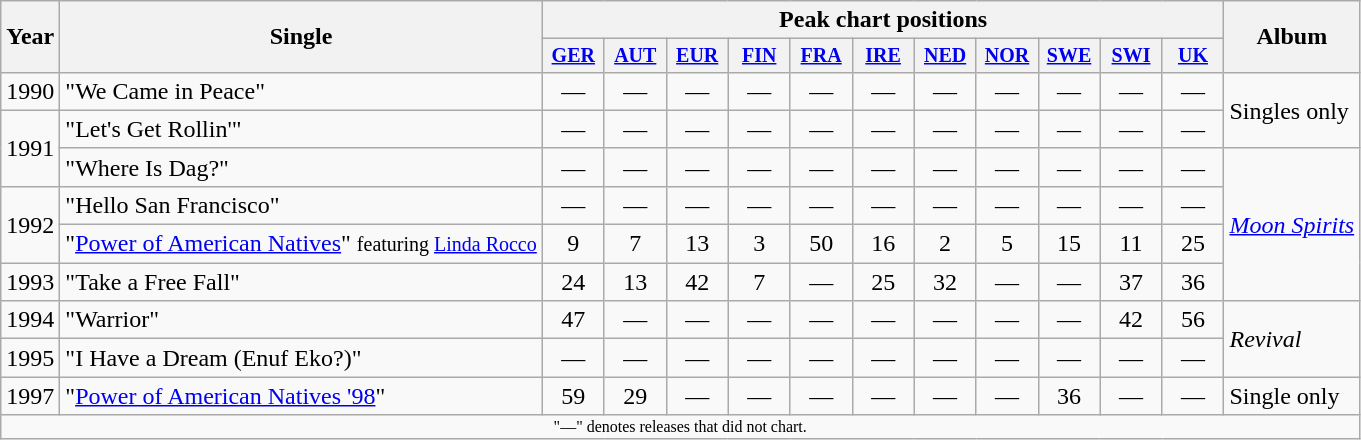<table class="wikitable" style="text-align:center;">
<tr>
<th rowspan="2">Year</th>
<th rowspan="2">Single</th>
<th colspan="11">Peak chart positions</th>
<th rowspan="2">Album</th>
</tr>
<tr style="font-size:smaller;">
<th width="35"><a href='#'>GER</a><br></th>
<th width="35"><a href='#'>AUT</a><br></th>
<th width="35"><a href='#'>EUR</a><br></th>
<th width="35"><a href='#'>FIN</a><br></th>
<th width="35"><a href='#'>FRA</a><br></th>
<th width="35"><a href='#'>IRE</a><br></th>
<th width="35"><a href='#'>NED</a><br></th>
<th width="35"><a href='#'>NOR</a><br></th>
<th width="35"><a href='#'>SWE</a><br></th>
<th width="35"><a href='#'>SWI</a><br></th>
<th width="35"><a href='#'>UK</a><br></th>
</tr>
<tr>
<td>1990</td>
<td align="left">"We Came in Peace"</td>
<td>—</td>
<td>—</td>
<td>—</td>
<td>—</td>
<td>—</td>
<td>—</td>
<td>—</td>
<td>—</td>
<td>—</td>
<td>—</td>
<td>—</td>
<td align="left" rowspan="2">Singles only</td>
</tr>
<tr>
<td rowspan="2">1991</td>
<td align="left">"Let's Get Rollin'"</td>
<td>—</td>
<td>—</td>
<td>—</td>
<td>—</td>
<td>—</td>
<td>—</td>
<td>—</td>
<td>—</td>
<td>—</td>
<td>—</td>
<td>—</td>
</tr>
<tr>
<td align="left">"Where Is Dag?"</td>
<td>—</td>
<td>—</td>
<td>—</td>
<td>—</td>
<td>—</td>
<td>—</td>
<td>—</td>
<td>—</td>
<td>—</td>
<td>—</td>
<td>—</td>
<td align="left" rowspan="4"><em><a href='#'>Moon Spirits</a></em></td>
</tr>
<tr>
<td rowspan="2">1992</td>
<td align="left">"Hello San Francisco"</td>
<td>—</td>
<td>—</td>
<td>—</td>
<td>—</td>
<td>—</td>
<td>—</td>
<td>—</td>
<td>—</td>
<td>—</td>
<td>—</td>
<td>—</td>
</tr>
<tr>
<td align="left">"<a href='#'>Power of American Natives</a>" <small>featuring <a href='#'>Linda Rocco</a></small></td>
<td>9</td>
<td>7</td>
<td>13</td>
<td>3</td>
<td>50</td>
<td>16</td>
<td>2</td>
<td>5</td>
<td>15</td>
<td>11</td>
<td>25</td>
</tr>
<tr>
<td>1993</td>
<td align="left">"Take a Free Fall"</td>
<td>24</td>
<td>13</td>
<td>42</td>
<td>7</td>
<td>—</td>
<td>25</td>
<td>32</td>
<td>—</td>
<td>—</td>
<td>37</td>
<td>36</td>
</tr>
<tr>
<td>1994</td>
<td align="left">"Warrior"</td>
<td>47</td>
<td>—</td>
<td>—</td>
<td>—</td>
<td>—</td>
<td>—</td>
<td>—</td>
<td>—</td>
<td>—</td>
<td>42</td>
<td>56</td>
<td align="left" rowspan="2"><em>Revival</em></td>
</tr>
<tr>
<td>1995</td>
<td align="left">"I Have a Dream (Enuf Eko?)"</td>
<td>—</td>
<td>—</td>
<td>—</td>
<td>—</td>
<td>—</td>
<td>—</td>
<td>—</td>
<td>—</td>
<td>—</td>
<td>—</td>
<td>—</td>
</tr>
<tr>
<td>1997</td>
<td align="left">"<a href='#'>Power of American Natives '98</a>"</td>
<td>59</td>
<td>29</td>
<td>—</td>
<td>—</td>
<td>—</td>
<td>—</td>
<td>—</td>
<td>—</td>
<td>36</td>
<td>—</td>
<td>—</td>
<td align="left">Single only</td>
</tr>
<tr>
<td colspan="15" style="font-size:8pt">"—" denotes releases that did not chart.</td>
</tr>
</table>
